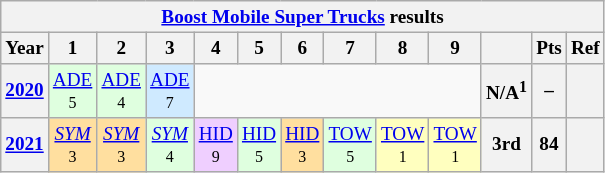<table class="wikitable" style="text-align:center; font-size:80%">
<tr>
<th colspan=45><a href='#'>Boost Mobile Super Trucks</a> results</th>
</tr>
<tr>
<th>Year</th>
<th>1</th>
<th>2</th>
<th>3</th>
<th>4</th>
<th>5</th>
<th>6</th>
<th>7</th>
<th>8</th>
<th>9</th>
<th></th>
<th>Pts</th>
<th>Ref</th>
</tr>
<tr>
<th><a href='#'>2020</a></th>
<td style="background:#DFFFDF;"><a href='#'>ADE</a><br><small>5</small></td>
<td style="background:#DFFFDF;"><a href='#'>ADE</a><br><small>4</small></td>
<td style="background:#CFEAFF;"><a href='#'>ADE</a><br><small>7</small></td>
<td colspan=6></td>
<th>N/A<sup>1</sup></th>
<th>–</th>
<th></th>
</tr>
<tr>
<th><a href='#'>2021</a></th>
<td style="background:#FFDF9F;"><em><a href='#'>SYM</a></em><br><small>3</small></td>
<td style="background:#FFDF9F;"><em><a href='#'>SYM</a></em><br><small>3</small></td>
<td style="background:#DFFFDF;"><em><a href='#'>SYM</a></em><br><small>4</small></td>
<td style="background:#EFCFFF;"><a href='#'>HID</a><br><small>9</small></td>
<td style="background:#DFFFDF;"><a href='#'>HID</a><br><small>5</small></td>
<td style="background:#FFDF9F;"><a href='#'>HID</a><br><small>3</small></td>
<td style="background:#DFFFDF;"><a href='#'>TOW</a><br><small>5</small></td>
<td style="background:#FFFFBF;"><a href='#'>TOW</a><br><small>1</small></td>
<td style="background:#FFFFBF;"><a href='#'>TOW</a><br><small>1</small></td>
<th>3rd</th>
<th>84</th>
<th></th>
</tr>
</table>
